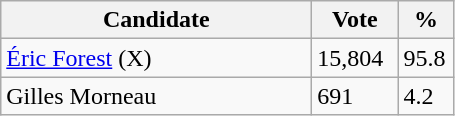<table class="wikitable">
<tr>
<th bgcolor="#DDDDFF" width="200px">Candidate</th>
<th bgcolor="#DDDDFF" width="50px">Vote</th>
<th bgcolor="#DDDDFF" width="30px">%</th>
</tr>
<tr>
<td><a href='#'>Éric Forest</a> (X)</td>
<td>15,804</td>
<td>95.8</td>
</tr>
<tr>
<td>Gilles Morneau</td>
<td>691</td>
<td>4.2</td>
</tr>
</table>
